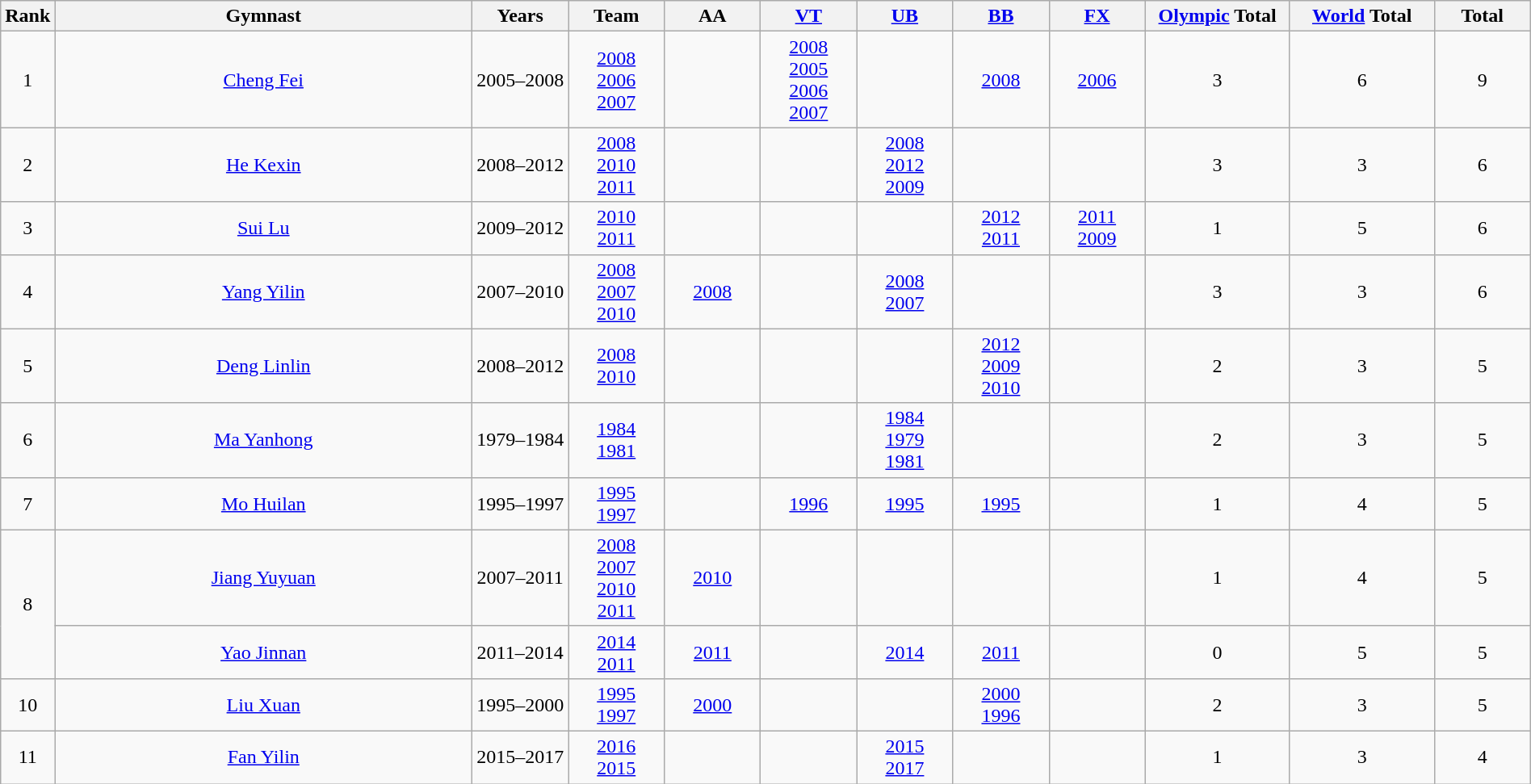<table class="wikitable sortable" width=100% style="text-align:center;">
<tr>
<th style="width:1.8em;">Rank</th>
<th class=unsortable>Gymnast</th>
<th style="width:4.5em;">Years</th>
<th style="width:4.5em;">Team</th>
<th style="width:4.5em;">AA</th>
<th style="width:4.5em;"><a href='#'>VT</a></th>
<th style="width:4.5em;"><a href='#'>UB</a></th>
<th style="width:4.5em;"><a href='#'>BB</a></th>
<th style="width:4.5em;"><a href='#'>FX</a></th>
<th style="width:7.0em;"><a href='#'>Olympic</a> Total</th>
<th style="width:7.0em;"><a href='#'>World</a> Total</th>
<th style="width:4.5em;">Total</th>
</tr>
<tr>
<td>1</td>
<td><a href='#'>Cheng Fei</a></td>
<td>2005–2008</td>
<td> <a href='#'>2008</a><br> <a href='#'>2006</a><br> <a href='#'>2007</a></td>
<td></td>
<td> <a href='#'>2008</a><br> <a href='#'>2005</a><br> <a href='#'>2006</a><br> <a href='#'>2007</a></td>
<td></td>
<td> <a href='#'>2008</a></td>
<td> <a href='#'>2006</a></td>
<td>3</td>
<td>6</td>
<td>9</td>
</tr>
<tr>
<td>2</td>
<td><a href='#'>He Kexin</a></td>
<td>2008–2012</td>
<td> <a href='#'>2008</a><br> <a href='#'>2010</a><br> <a href='#'>2011</a></td>
<td></td>
<td></td>
<td> <a href='#'>2008</a><br> <a href='#'>2012</a><br> <a href='#'>2009</a></td>
<td></td>
<td></td>
<td>3</td>
<td>3</td>
<td>6</td>
</tr>
<tr>
<td>3</td>
<td><a href='#'>Sui Lu</a></td>
<td>2009–2012</td>
<td> <a href='#'>2010</a><br> <a href='#'>2011</a></td>
<td></td>
<td></td>
<td></td>
<td> <a href='#'>2012</a><br> <a href='#'>2011</a></td>
<td> <a href='#'>2011</a><br> <a href='#'>2009</a></td>
<td>1</td>
<td>5</td>
<td>6</td>
</tr>
<tr>
<td>4</td>
<td><a href='#'>Yang Yilin</a></td>
<td>2007–2010</td>
<td> <a href='#'>2008</a><br> <a href='#'>2007</a><br> <a href='#'>2010</a></td>
<td> <a href='#'>2008</a></td>
<td></td>
<td> <a href='#'>2008</a><br> <a href='#'>2007</a></td>
<td></td>
<td></td>
<td>3</td>
<td>3</td>
<td>6</td>
</tr>
<tr>
<td>5</td>
<td><a href='#'>Deng Linlin</a></td>
<td>2008–2012</td>
<td> <a href='#'>2008</a><br> <a href='#'>2010</a></td>
<td></td>
<td></td>
<td></td>
<td> <a href='#'>2012</a><br> <a href='#'>2009</a><br> <a href='#'>2010</a></td>
<td></td>
<td>2</td>
<td>3</td>
<td>5</td>
</tr>
<tr>
<td>6</td>
<td><a href='#'>Ma Yanhong</a></td>
<td>1979–1984</td>
<td> <a href='#'>1984</a><br> <a href='#'>1981</a></td>
<td></td>
<td></td>
<td> <a href='#'>1984</a><br> <a href='#'>1979</a><br> <a href='#'>1981</a></td>
<td></td>
<td></td>
<td>2</td>
<td>3</td>
<td>5</td>
</tr>
<tr>
<td>7</td>
<td><a href='#'>Mo Huilan</a></td>
<td>1995–1997</td>
<td> <a href='#'>1995</a><br> <a href='#'>1997</a></td>
<td></td>
<td> <a href='#'>1996</a></td>
<td> <a href='#'>1995</a></td>
<td> <a href='#'>1995</a></td>
<td></td>
<td>1</td>
<td>4</td>
<td>5</td>
</tr>
<tr>
<td rowspan="2">8</td>
<td><a href='#'>Jiang Yuyuan</a></td>
<td>2007–2011</td>
<td> <a href='#'>2008</a><br> <a href='#'>2007</a><br> <a href='#'>2010</a><br> <a href='#'>2011</a></td>
<td> <a href='#'>2010</a></td>
<td></td>
<td></td>
<td></td>
<td></td>
<td>1</td>
<td>4</td>
<td>5</td>
</tr>
<tr>
<td><a href='#'>Yao Jinnan</a></td>
<td>2011–2014</td>
<td> <a href='#'>2014</a><br> <a href='#'>2011</a></td>
<td> <a href='#'>2011</a></td>
<td></td>
<td> <a href='#'>2014</a></td>
<td> <a href='#'>2011</a></td>
<td></td>
<td>0</td>
<td>5</td>
<td>5</td>
</tr>
<tr>
<td>10</td>
<td><a href='#'>Liu Xuan</a></td>
<td>1995–2000</td>
<td> <a href='#'>1995</a><br> <a href='#'>1997</a></td>
<td> <a href='#'>2000</a></td>
<td></td>
<td></td>
<td> <a href='#'>2000</a><br> <a href='#'>1996</a></td>
<td></td>
<td>2</td>
<td>3</td>
<td>5</td>
</tr>
<tr>
<td>11</td>
<td><a href='#'>Fan Yilin</a></td>
<td>2015–2017</td>
<td> <a href='#'>2016</a><br> <a href='#'>2015</a></td>
<td></td>
<td></td>
<td> <a href='#'>2015</a><br> <a href='#'>2017</a></td>
<td></td>
<td></td>
<td>1</td>
<td>3</td>
<td>4</td>
</tr>
</table>
